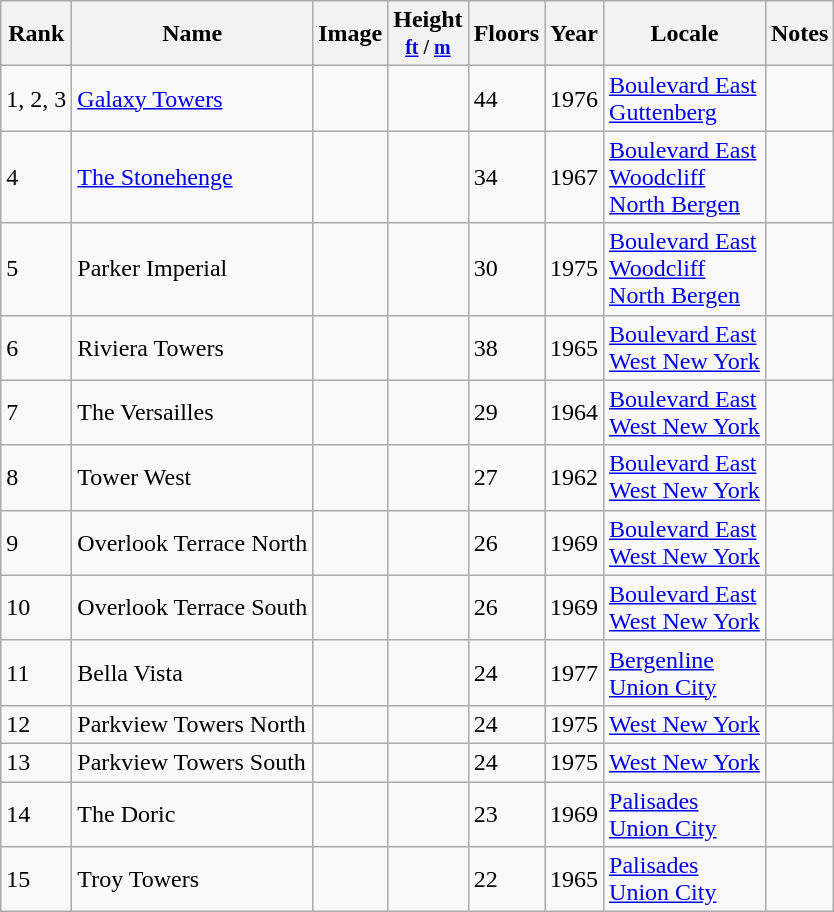<table class="wikitable sortable">
<tr>
<th>Rank</th>
<th>Name</th>
<th>Image</th>
<th>Height<br><small><a href='#'>ft</a> / <a href='#'>m</a></small></th>
<th>Floors</th>
<th>Year</th>
<th>Locale</th>
<th class="unsortable">Notes</th>
</tr>
<tr>
<td>1, 2, 3</td>
<td><a href='#'>Galaxy Towers</a></td>
<td></td>
<td></td>
<td>44</td>
<td>1976</td>
<td><a href='#'>Boulevard East</a><br><a href='#'>Guttenberg</a></td>
<td></td>
</tr>
<tr>
<td>4</td>
<td><a href='#'>The Stonehenge</a></td>
<td></td>
<td></td>
<td>34</td>
<td>1967</td>
<td><a href='#'>Boulevard East</a><br><a href='#'>Woodcliff</a><br><a href='#'>North Bergen</a></td>
<td></td>
</tr>
<tr>
<td>5</td>
<td>Parker Imperial</td>
<td></td>
<td></td>
<td>30</td>
<td>1975</td>
<td><a href='#'>Boulevard East</a><br><a href='#'>Woodcliff</a><br><a href='#'>North Bergen</a></td>
<td></td>
</tr>
<tr>
<td>6</td>
<td>Riviera Towers</td>
<td></td>
<td></td>
<td>38</td>
<td>1965</td>
<td><a href='#'>Boulevard East</a><br><a href='#'>West New York</a></td>
<td></td>
</tr>
<tr>
<td>7</td>
<td>The Versailles</td>
<td></td>
<td></td>
<td>29</td>
<td>1964</td>
<td><a href='#'>Boulevard East</a><br><a href='#'>West New York</a></td>
<td></td>
</tr>
<tr>
<td>8</td>
<td>Tower West</td>
<td></td>
<td></td>
<td>27</td>
<td>1962</td>
<td><a href='#'>Boulevard East</a><br><a href='#'>West New York</a></td>
<td></td>
</tr>
<tr>
<td>9</td>
<td>Overlook Terrace North</td>
<td></td>
<td></td>
<td>26</td>
<td>1969</td>
<td><a href='#'>Boulevard East</a><br><a href='#'>West New York</a></td>
<td></td>
</tr>
<tr>
<td>10</td>
<td>Overlook Terrace South</td>
<td></td>
<td></td>
<td>26</td>
<td>1969</td>
<td><a href='#'>Boulevard East</a><br><a href='#'>West New York</a></td>
<td></td>
</tr>
<tr>
<td>11</td>
<td>Bella Vista</td>
<td></td>
<td></td>
<td>24</td>
<td>1977</td>
<td><a href='#'>Bergenline</a><br><a href='#'>Union City</a></td>
<td></td>
</tr>
<tr>
<td>12</td>
<td>Parkview Towers North</td>
<td></td>
<td></td>
<td>24</td>
<td>1975</td>
<td><a href='#'>West New York</a></td>
<td></td>
</tr>
<tr>
<td>13</td>
<td>Parkview Towers South</td>
<td></td>
<td></td>
<td>24</td>
<td>1975</td>
<td><a href='#'>West New York</a></td>
<td></td>
</tr>
<tr>
<td>14</td>
<td>The Doric</td>
<td></td>
<td></td>
<td>23</td>
<td>1969</td>
<td><a href='#'>Palisades</a><br><a href='#'>Union City</a></td>
<td></td>
</tr>
<tr>
<td>15</td>
<td>Troy Towers</td>
<td></td>
<td></td>
<td>22</td>
<td>1965</td>
<td><a href='#'>Palisades</a><br><a href='#'>Union City</a></td>
<td></td>
</tr>
</table>
